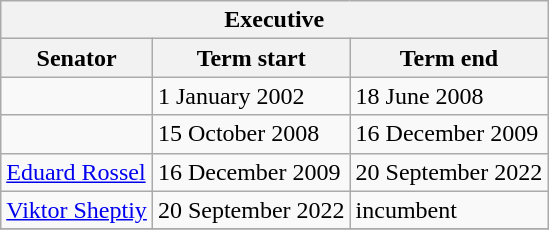<table class="wikitable sortable">
<tr>
<th colspan=3>Executive</th>
</tr>
<tr>
<th>Senator</th>
<th>Term start</th>
<th>Term end</th>
</tr>
<tr>
<td></td>
<td>1 January 2002</td>
<td>18 June 2008</td>
</tr>
<tr>
<td></td>
<td>15 October 2008</td>
<td>16 December 2009</td>
</tr>
<tr>
<td><a href='#'>Eduard Rossel</a></td>
<td>16 December 2009</td>
<td>20 September 2022</td>
</tr>
<tr>
<td><a href='#'>Viktor Sheptiy</a></td>
<td>20 September 2022</td>
<td>incumbent</td>
</tr>
<tr>
</tr>
</table>
